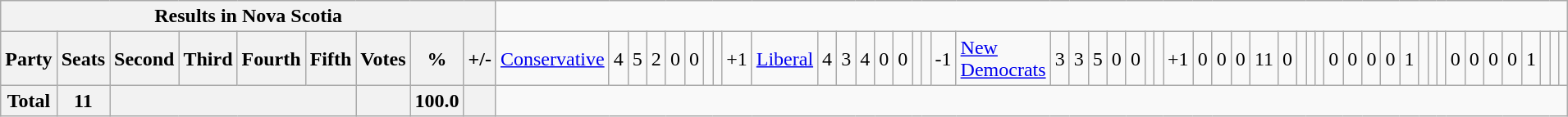<table class="wikitable">
<tr>
<th colspan=10>Results in Nova Scotia</th>
</tr>
<tr>
<th colspan=2>Party</th>
<th>Seats</th>
<th>Second</th>
<th>Third</th>
<th>Fourth</th>
<th>Fifth</th>
<th>Votes</th>
<th>%</th>
<th>+/-<br></th>
<td><a href='#'>Conservative</a></td>
<td align="right">4</td>
<td align="right">5</td>
<td align="right">2</td>
<td align="right">0</td>
<td align="right">0</td>
<td align="right"></td>
<td align="right"></td>
<td align="right">+1<br></td>
<td><a href='#'>Liberal</a></td>
<td align="right">4</td>
<td align="right">3</td>
<td align="right">4</td>
<td align="right">0</td>
<td align="right">0</td>
<td align="right"></td>
<td align="right"></td>
<td align="right">-1<br></td>
<td><a href='#'>New Democrats</a></td>
<td align="right">3</td>
<td align="right">3</td>
<td align="right">5</td>
<td align="right">0</td>
<td align="right">0</td>
<td align="right"></td>
<td align="right"></td>
<td align="right">+1<br></td>
<td align="right">0</td>
<td align="right">0</td>
<td align="right">0</td>
<td align="right">11</td>
<td align="right">0</td>
<td align="right"></td>
<td align="right"></td>
<td align="right"><br></td>
<td align="right">0</td>
<td align="right">0</td>
<td align="right">0</td>
<td align="right">0</td>
<td align="right">1</td>
<td align="right"></td>
<td align="right"></td>
<td align="right"><br></td>
<td align="right">0</td>
<td align="right">0</td>
<td align="right">0</td>
<td align="right">0</td>
<td align="right">1</td>
<td align="right"></td>
<td align="right"></td>
<td align="right"></td>
</tr>
<tr>
<th colspan="2">Total</th>
<th>11</th>
<th colspan="4"></th>
<th></th>
<th>100.0</th>
<th></th>
</tr>
</table>
